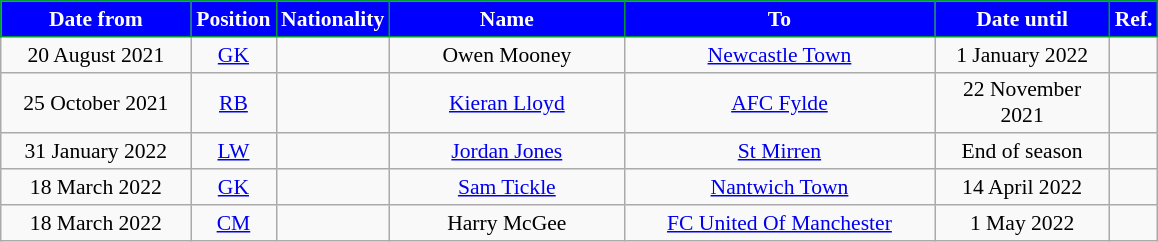<table class="wikitable"  style="text-align:center; font-size:90%; ">
<tr>
<th style="background:#00f; color:#fff; border:1px solid #093; width:120px;">Date from</th>
<th style="background:#00f; color:#fff; border:1px solid #093; width:50px;">Position</th>
<th style="background:#00f; color:#fff; border:1px solid #093; width:50px;">Nationality</th>
<th style="background:#00f; color:#fff; border:1px solid #093; width:150px;">Name</th>
<th style="background:#00f; color:#fff; border:1px solid #093; width:200px;">To</th>
<th style="background:#00f; color:#fff; border:1px solid #093; width:110px;">Date until</th>
<th style="background:#00f; color:#fff; border:1px solid #093; width:25px;">Ref.</th>
</tr>
<tr>
<td>20 August 2021</td>
<td><a href='#'>GK</a></td>
<td></td>
<td>Owen Mooney</td>
<td> <a href='#'>Newcastle Town</a></td>
<td>1 January 2022</td>
<td></td>
</tr>
<tr>
<td>25 October 2021</td>
<td><a href='#'>RB</a></td>
<td></td>
<td><a href='#'>Kieran Lloyd</a></td>
<td> <a href='#'>AFC Fylde</a></td>
<td>22 November 2021</td>
<td></td>
</tr>
<tr>
<td>31 January 2022</td>
<td><a href='#'>LW</a></td>
<td></td>
<td><a href='#'>Jordan Jones</a></td>
<td> <a href='#'>St Mirren</a></td>
<td>End of season</td>
<td></td>
</tr>
<tr>
<td>18 March 2022</td>
<td><a href='#'>GK</a></td>
<td></td>
<td><a href='#'>Sam Tickle</a></td>
<td> <a href='#'>Nantwich Town</a></td>
<td>14 April 2022</td>
<td></td>
</tr>
<tr>
<td>18 March 2022</td>
<td><a href='#'>CM</a></td>
<td></td>
<td>Harry McGee</td>
<td> <a href='#'>FC United Of Manchester</a></td>
<td>1 May 2022</td>
<td></td>
</tr>
</table>
